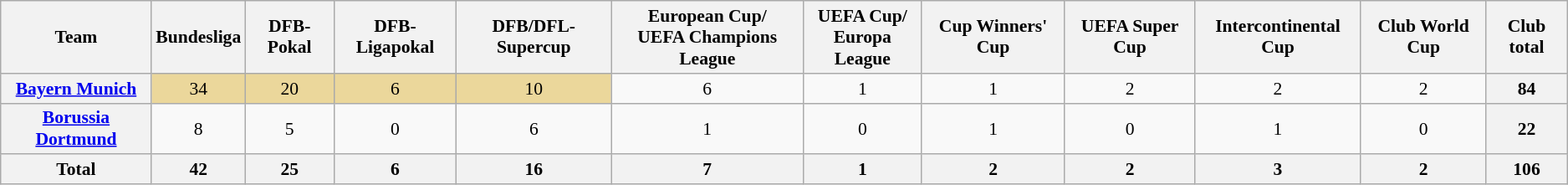<table class="wikitable" style="text-align:center; font-size: 90%">
<tr>
<th>Team</th>
<th>Bundesliga</th>
<th>DFB-Pokal</th>
<th>DFB-Ligapokal</th>
<th>DFB/DFL-Supercup</th>
<th>European Cup/<br>UEFA Champions League</th>
<th>UEFA Cup/<br>Europa League</th>
<th>Cup Winners' Cup</th>
<th>UEFA Super Cup</th>
<th>Intercontinental Cup</th>
<th>Club World Cup</th>
<th>Club total</th>
</tr>
<tr>
<th><a href='#'>Bayern Munich</a></th>
<td style=background:#EBD79B>34</td>
<td style=background:#EBD79B>20</td>
<td style=background:#EBD79B>6</td>
<td style=background:#EBD79B>10</td>
<td>6</td>
<td>1</td>
<td>1</td>
<td>2</td>
<td>2</td>
<td>2</td>
<th>84</th>
</tr>
<tr>
<th><a href='#'>Borussia Dortmund</a></th>
<td>8</td>
<td>5</td>
<td>0</td>
<td>6</td>
<td>1</td>
<td>0</td>
<td>1</td>
<td>0</td>
<td>1</td>
<td>0</td>
<th>22</th>
</tr>
<tr>
<th>Total</th>
<th>42</th>
<th>25</th>
<th>6</th>
<th>16</th>
<th>7</th>
<th>1</th>
<th>2</th>
<th>2</th>
<th>3</th>
<th>2</th>
<th>106</th>
</tr>
</table>
